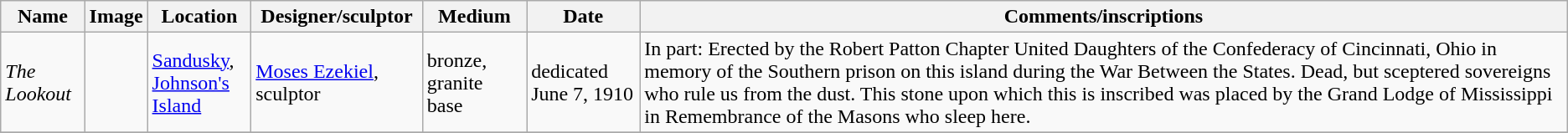<table class="wikitable sortable">
<tr>
<th>Name</th>
<th>Image</th>
<th>Location</th>
<th>Designer/sculptor</th>
<th>Medium</th>
<th>Date</th>
<th>Comments/inscriptions</th>
</tr>
<tr>
<td><em>The Lookout</em></td>
<td></td>
<td><a href='#'>Sandusky</a>,<br><a href='#'>Johnson's Island</a></td>
<td><a href='#'>Moses Ezekiel</a>, sculptor</td>
<td>bronze, granite base</td>
<td>dedicated June 7, 1910 </td>
<td>In part: Erected by the Robert Patton Chapter United Daughters of the Confederacy of Cincinnati, Ohio in memory of the Southern prison on this island during the War Between the States. Dead, but sceptered sovereigns who rule us from the dust. This stone upon which this is inscribed was placed by the Grand Lodge of Mississippi in Remembrance  of the Masons who sleep here.</td>
</tr>
<tr>
</tr>
</table>
